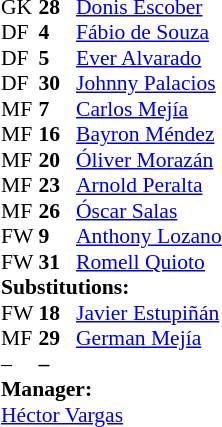<table style = "font-size: 90%" cellspacing = "0" cellpadding = "0">
<tr>
<td colspan = 4></td>
</tr>
<tr>
<th style="width:25px;"></th>
<th style="width:25px;"></th>
</tr>
<tr>
<td>GK</td>
<td><strong>28</strong></td>
<td> <a href='#'>Donis Escober</a></td>
</tr>
<tr>
<td>DF</td>
<td><strong>4</strong></td>
<td> <a href='#'>Fábio de Souza</a></td>
</tr>
<tr>
<td>DF</td>
<td><strong>5</strong></td>
<td> <a href='#'>Ever Alvarado</a></td>
<td></td>
<td></td>
</tr>
<tr>
<td>DF</td>
<td><strong>30</strong></td>
<td> <a href='#'>Johnny Palacios</a></td>
</tr>
<tr>
<td>MF</td>
<td><strong>7</strong></td>
<td> <a href='#'>Carlos Mejía</a></td>
<td></td>
<td></td>
<td></td>
<td></td>
</tr>
<tr>
<td>MF</td>
<td><strong>16</strong></td>
<td> <a href='#'>Bayron Méndez</a></td>
</tr>
<tr>
<td>MF</td>
<td><strong>20</strong></td>
<td> <a href='#'>Óliver Morazán</a></td>
</tr>
<tr>
<td>MF</td>
<td><strong>23</strong></td>
<td> <a href='#'>Arnold Peralta</a></td>
</tr>
<tr>
<td>MF</td>
<td><strong>26</strong></td>
<td> <a href='#'>Óscar Salas</a></td>
</tr>
<tr>
<td>FW</td>
<td><strong>9</strong></td>
<td> <a href='#'>Anthony Lozano</a></td>
<td></td>
<td></td>
</tr>
<tr>
<td>FW</td>
<td><strong>31</strong></td>
<td> <a href='#'>Romell Quioto</a></td>
<td></td>
<td></td>
</tr>
<tr>
<td colspan = 3><strong>Substitutions:</strong></td>
</tr>
<tr>
<td>FW</td>
<td><strong>18</strong></td>
<td> <a href='#'>Javier Estupiñán</a></td>
<td></td>
<td></td>
</tr>
<tr>
<td>MF</td>
<td><strong>29</strong></td>
<td> <a href='#'>German Mejía</a></td>
<td></td>
<td></td>
</tr>
<tr>
<td>–</td>
<td><strong>–</strong></td>
<td></td>
</tr>
<tr>
<td colspan = 3><strong>Manager:</strong></td>
</tr>
<tr>
<td colspan = 3> <a href='#'>Héctor Vargas</a></td>
</tr>
</table>
